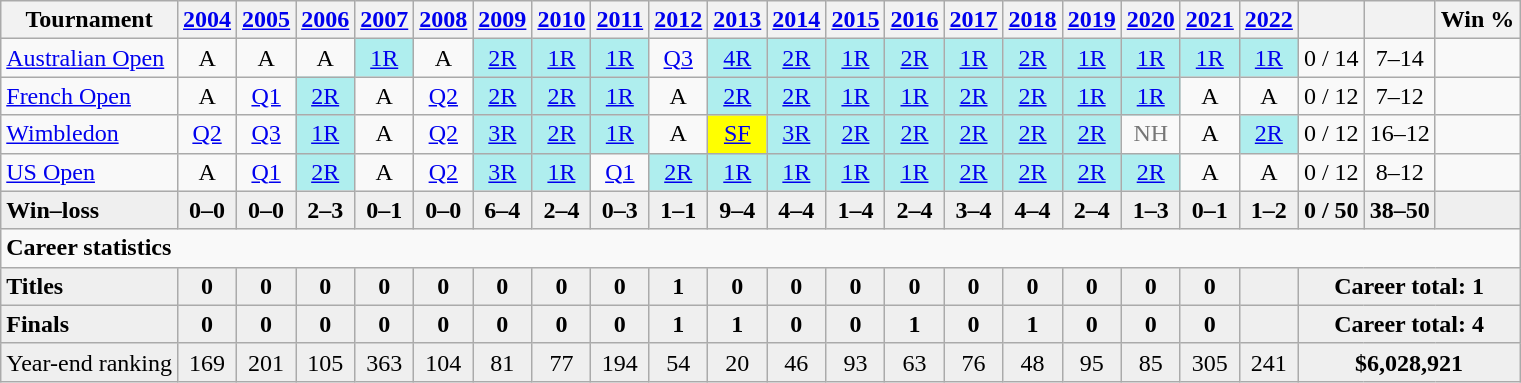<table class=wikitable style=text-align:center>
<tr>
<th>Tournament</th>
<th><a href='#'>2004</a></th>
<th><a href='#'>2005</a></th>
<th><a href='#'>2006</a></th>
<th><a href='#'>2007</a></th>
<th><a href='#'>2008</a></th>
<th><a href='#'>2009</a></th>
<th><a href='#'>2010</a></th>
<th><a href='#'>2011</a></th>
<th><a href='#'>2012</a></th>
<th><a href='#'>2013</a></th>
<th><a href='#'>2014</a></th>
<th><a href='#'>2015</a></th>
<th><a href='#'>2016</a></th>
<th><a href='#'>2017</a></th>
<th><a href='#'>2018</a></th>
<th><a href='#'>2019</a></th>
<th><a href='#'>2020</a></th>
<th><a href='#'>2021</a></th>
<th><a href='#'>2022</a></th>
<th></th>
<th></th>
<th>Win %</th>
</tr>
<tr>
<td align=left><a href='#'>Australian Open</a></td>
<td>A</td>
<td>A</td>
<td>A</td>
<td bgcolor=afeeee><a href='#'>1R</a></td>
<td>A</td>
<td bgcolor=afeeee><a href='#'>2R</a></td>
<td bgcolor=afeeee><a href='#'>1R</a></td>
<td bgcolor=afeeee><a href='#'>1R</a></td>
<td><a href='#'>Q3</a></td>
<td bgcolor=afeeee><a href='#'>4R</a></td>
<td bgcolor=afeeee><a href='#'>2R</a></td>
<td bgcolor=afeeee><a href='#'>1R</a></td>
<td bgcolor=afeeee><a href='#'>2R</a></td>
<td bgcolor=afeeee><a href='#'>1R</a></td>
<td bgcolor=afeeee><a href='#'>2R</a></td>
<td bgcolor=afeeee><a href='#'>1R</a></td>
<td bgcolor=afeeee><a href='#'>1R</a></td>
<td bgcolor=afeeee><a href='#'>1R</a></td>
<td bgcolor=afeeee><a href='#'>1R</a></td>
<td>0 / 14</td>
<td>7–14</td>
<td></td>
</tr>
<tr>
<td align=left><a href='#'>French Open</a></td>
<td>A</td>
<td><a href='#'>Q1</a></td>
<td bgcolor=afeeee><a href='#'>2R</a></td>
<td>A</td>
<td><a href='#'>Q2</a></td>
<td bgcolor=afeeee><a href='#'>2R</a></td>
<td bgcolor=afeeee><a href='#'>2R</a></td>
<td bgcolor=afeeee><a href='#'>1R</a></td>
<td>A</td>
<td bgcolor=afeeee><a href='#'>2R</a></td>
<td bgcolor=afeeee><a href='#'>2R</a></td>
<td bgcolor=afeeee><a href='#'>1R</a></td>
<td bgcolor=afeeee><a href='#'>1R</a></td>
<td bgcolor=afeeee><a href='#'>2R</a></td>
<td bgcolor=afeeee><a href='#'>2R</a></td>
<td bgcolor=afeeee><a href='#'>1R</a></td>
<td bgcolor=afeeee><a href='#'>1R</a></td>
<td>A</td>
<td>A</td>
<td>0 / 12</td>
<td>7–12</td>
<td></td>
</tr>
<tr>
<td align=left><a href='#'>Wimbledon</a></td>
<td><a href='#'>Q2</a></td>
<td><a href='#'>Q3</a></td>
<td bgcolor=afeeee><a href='#'>1R</a></td>
<td>A</td>
<td><a href='#'>Q2</a></td>
<td bgcolor=afeeee><a href='#'>3R</a></td>
<td bgcolor=afeeee><a href='#'>2R</a></td>
<td bgcolor=afeeee><a href='#'>1R</a></td>
<td>A</td>
<td style=background:yellow><a href='#'>SF</a></td>
<td bgcolor=afeeee><a href='#'>3R</a></td>
<td bgcolor=afeeee><a href='#'>2R</a></td>
<td bgcolor=afeeee><a href='#'>2R</a></td>
<td bgcolor=afeeee><a href='#'>2R</a></td>
<td bgcolor=afeeee><a href='#'>2R</a></td>
<td bgcolor=afeeee><a href='#'>2R</a></td>
<td style=color:#767676>NH</td>
<td>A</td>
<td bgcolor=afeeee><a href='#'>2R</a></td>
<td>0 / 12</td>
<td>16–12</td>
<td></td>
</tr>
<tr>
<td align=left><a href='#'>US Open</a></td>
<td>A</td>
<td><a href='#'>Q1</a></td>
<td bgcolor=afeeee><a href='#'>2R</a></td>
<td>A</td>
<td><a href='#'>Q2</a></td>
<td bgcolor=afeeee><a href='#'>3R</a></td>
<td bgcolor=afeeee><a href='#'>1R</a></td>
<td><a href='#'>Q1</a></td>
<td bgcolor=afeeee><a href='#'>2R</a></td>
<td bgcolor=afeeee><a href='#'>1R</a></td>
<td bgcolor=afeeee><a href='#'>1R</a></td>
<td bgcolor=afeeee><a href='#'>1R</a></td>
<td bgcolor=afeeee><a href='#'>1R</a></td>
<td bgcolor=afeeee><a href='#'>2R</a></td>
<td bgcolor=afeeee><a href='#'>2R</a></td>
<td bgcolor=afeeee><a href='#'>2R</a></td>
<td bgcolor=afeeee><a href='#'>2R</a></td>
<td>A</td>
<td>A</td>
<td>0 / 12</td>
<td>8–12</td>
<td></td>
</tr>
<tr style=font-weight:bold;background:#efefef>
<td style=text-align:left>Win–loss</td>
<td>0–0</td>
<td>0–0</td>
<td>2–3</td>
<td>0–1</td>
<td>0–0</td>
<td>6–4</td>
<td>2–4</td>
<td>0–3</td>
<td>1–1</td>
<td>9–4</td>
<td>4–4</td>
<td>1–4</td>
<td>2–4</td>
<td>3–4</td>
<td>4–4</td>
<td>2–4</td>
<td>1–3</td>
<td>0–1</td>
<td>1–2</td>
<td>0 / 50</td>
<td>38–50</td>
<td></td>
</tr>
<tr>
<td colspan="23" style="text-align:left;"><strong>Career statistics</strong></td>
</tr>
<tr style=font-weight:bold;background:#efefef>
<td align=left>Titles</td>
<td>0</td>
<td>0</td>
<td>0</td>
<td>0</td>
<td>0</td>
<td>0</td>
<td>0</td>
<td>0</td>
<td>1</td>
<td>0</td>
<td>0</td>
<td>0</td>
<td>0</td>
<td>0</td>
<td>0</td>
<td>0</td>
<td>0</td>
<td>0</td>
<td></td>
<td colspan=3>Career total: 1</td>
</tr>
<tr style=font-weight:bold;background:#efefef>
<td align=left>Finals</td>
<td>0</td>
<td>0</td>
<td>0</td>
<td>0</td>
<td>0</td>
<td>0</td>
<td>0</td>
<td>0</td>
<td>1</td>
<td>1</td>
<td>0</td>
<td>0</td>
<td>1</td>
<td>0</td>
<td>1</td>
<td>0</td>
<td>0</td>
<td>0</td>
<td></td>
<td colspan=3>Career total: 4</td>
</tr>
<tr style="background:#efefef;">
<td align=left>Year-end ranking</td>
<td>169</td>
<td>201</td>
<td>105</td>
<td>363</td>
<td>104</td>
<td>81</td>
<td>77</td>
<td>194</td>
<td>54</td>
<td>20</td>
<td>46</td>
<td>93</td>
<td>63</td>
<td>76</td>
<td>48</td>
<td>95</td>
<td>85</td>
<td>305</td>
<td>241</td>
<td colspan=3><strong>$6,028,921</strong></td>
</tr>
</table>
